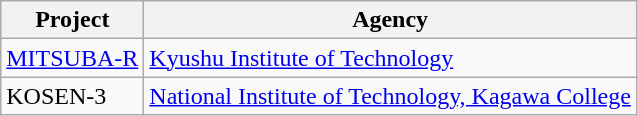<table class="wikitable">
<tr>
<th>Project</th>
<th>Agency</th>
</tr>
<tr>
<td nowrap><a href='#'>MITSUBA-R</a></td>
<td><a href='#'>Kyushu Institute of Technology</a></td>
</tr>
<tr>
<td>KOSEN-3</td>
<td><a href='#'>National Institute of Technology, Kagawa College</a></td>
</tr>
</table>
